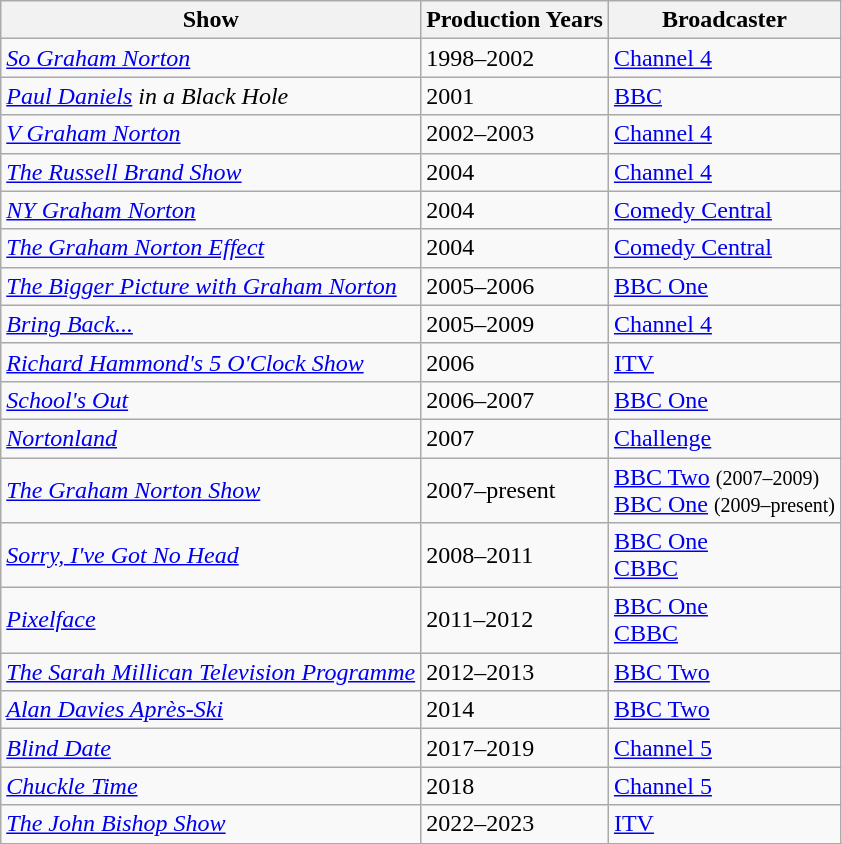<table class="wikitable" border="1">
<tr>
<th>Show</th>
<th>Production Years</th>
<th>Broadcaster</th>
</tr>
<tr>
<td><em><a href='#'>So Graham Norton</a></em></td>
<td>1998–2002</td>
<td><a href='#'>Channel 4</a></td>
</tr>
<tr>
<td><em><a href='#'>Paul Daniels</a> in a Black Hole</em></td>
<td>2001</td>
<td><a href='#'>BBC</a></td>
</tr>
<tr>
<td><em><a href='#'>V Graham Norton</a></em></td>
<td>2002–2003</td>
<td><a href='#'>Channel 4</a></td>
</tr>
<tr>
<td><em><a href='#'>The Russell Brand Show</a></em></td>
<td>2004</td>
<td><a href='#'>Channel 4</a></td>
</tr>
<tr>
<td><em><a href='#'>NY Graham Norton</a></em></td>
<td>2004</td>
<td><a href='#'>Comedy Central</a></td>
</tr>
<tr>
<td><em><a href='#'>The Graham Norton Effect</a></em></td>
<td>2004</td>
<td><a href='#'>Comedy Central</a></td>
</tr>
<tr>
<td><em><a href='#'>The Bigger Picture with Graham Norton</a></em></td>
<td>2005–2006</td>
<td><a href='#'>BBC One</a></td>
</tr>
<tr>
<td><em><a href='#'>Bring Back...</a></em></td>
<td>2005–2009</td>
<td><a href='#'>Channel 4</a></td>
</tr>
<tr>
<td><em><a href='#'>Richard Hammond's 5 O'Clock Show</a></em></td>
<td>2006</td>
<td><a href='#'>ITV</a></td>
</tr>
<tr>
<td><em><a href='#'>School's Out</a></em></td>
<td>2006–2007</td>
<td><a href='#'>BBC One</a></td>
</tr>
<tr>
<td><em><a href='#'>Nortonland</a></em></td>
<td>2007</td>
<td><a href='#'>Challenge</a></td>
</tr>
<tr>
<td><em><a href='#'>The Graham Norton Show</a></em></td>
<td>2007–present</td>
<td><a href='#'>BBC Two</a> <small>(2007–2009)</small><br><a href='#'>BBC One</a> <small>(2009–present)</small></td>
</tr>
<tr>
<td><em><a href='#'>Sorry, I've Got No Head</a></em></td>
<td>2008–2011</td>
<td><a href='#'>BBC One</a><br><a href='#'>CBBC</a></td>
</tr>
<tr>
<td><em><a href='#'>Pixelface</a></em></td>
<td>2011–2012</td>
<td><a href='#'>BBC One</a><br><a href='#'>CBBC</a></td>
</tr>
<tr>
<td><em><a href='#'>The Sarah Millican Television Programme</a></em></td>
<td>2012–2013</td>
<td><a href='#'>BBC Two</a></td>
</tr>
<tr>
<td><em><a href='#'>Alan Davies Après-Ski</a></em></td>
<td>2014</td>
<td><a href='#'>BBC Two</a></td>
</tr>
<tr>
<td><em><a href='#'>Blind Date</a></em></td>
<td>2017–2019</td>
<td><a href='#'>Channel 5</a></td>
</tr>
<tr>
<td><em><a href='#'>Chuckle Time</a></em></td>
<td>2018</td>
<td><a href='#'>Channel 5</a></td>
</tr>
<tr>
<td><em><a href='#'>The John Bishop Show</a></em></td>
<td>2022–2023</td>
<td><a href='#'>ITV</a></td>
</tr>
<tr>
</tr>
</table>
